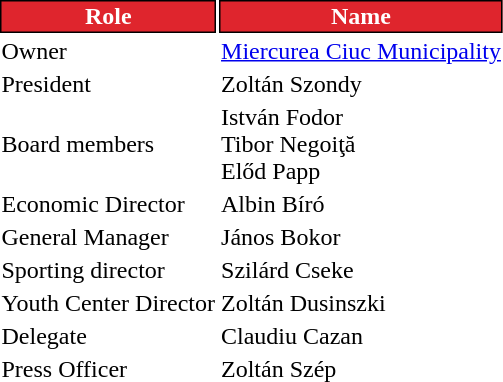<table class="toccolours">
<tr>
<th style="background:#df252d;color:#FFFFFF;border:1px solid #000000;">Role</th>
<th style="background:#df252d;color:#FFFFFF;border:1px solid #000000;">Name</th>
</tr>
<tr>
<td>Owner</td>
<td> <a href='#'>Miercurea Ciuc Municipality</a></td>
</tr>
<tr>
<td>President</td>
<td> Zoltán Szondy</td>
</tr>
<tr>
<td>Board members</td>
<td> István Fodor <br>  Tibor Negoiţă <br>  Előd Papp</td>
</tr>
<tr>
<td>Economic Director</td>
<td> Albin Bíró</td>
</tr>
<tr>
<td>General Manager</td>
<td> János Bokor</td>
</tr>
<tr>
<td>Sporting director</td>
<td> Szilárd Cseke</td>
</tr>
<tr>
<td>Youth Center Director</td>
<td> Zoltán Dusinszki</td>
</tr>
<tr>
<td>Delegate</td>
<td> Claudiu Cazan</td>
</tr>
<tr>
<td>Press Officer</td>
<td> Zoltán Szép</td>
</tr>
</table>
